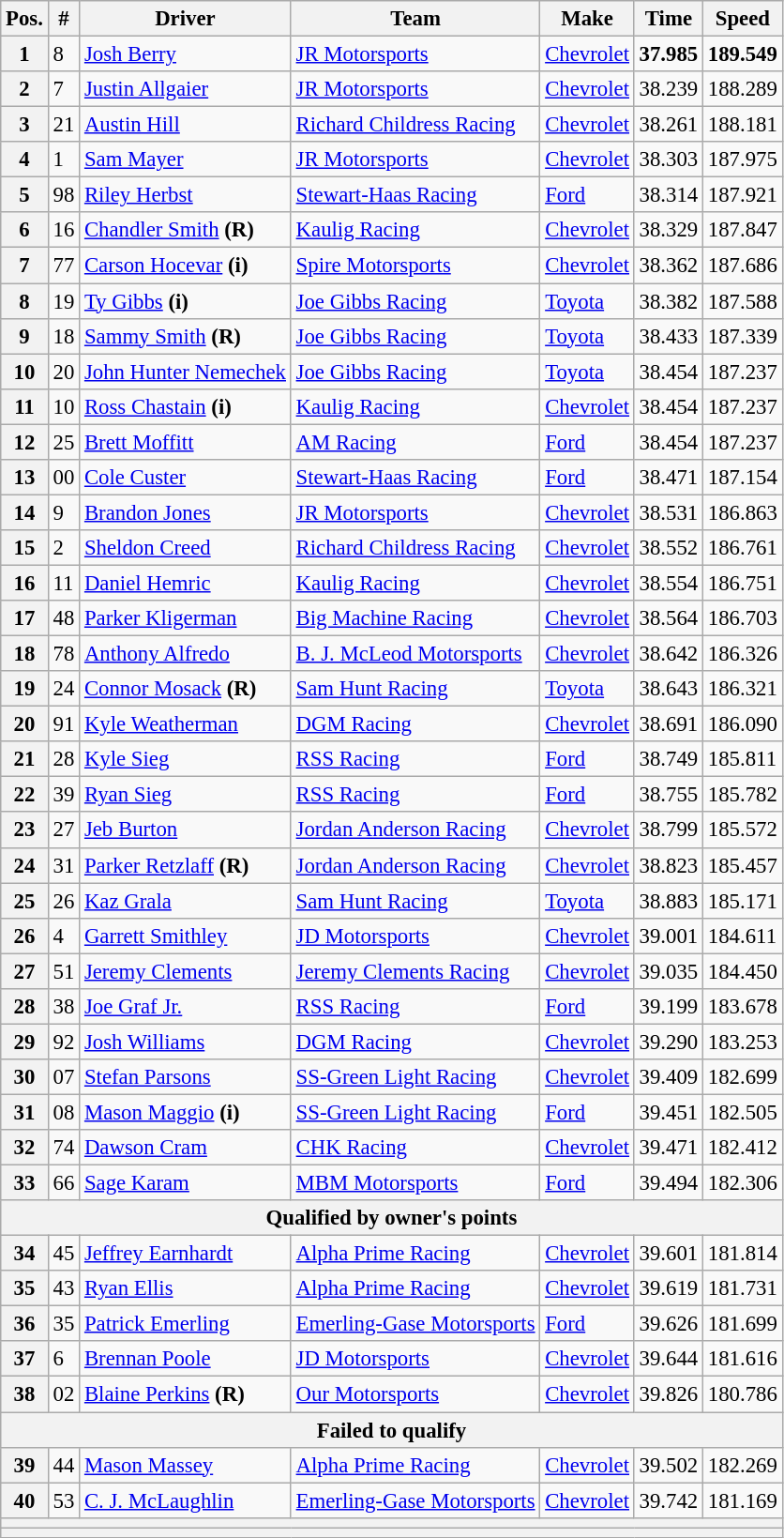<table class="wikitable" style="font-size:95%">
<tr>
<th>Pos.</th>
<th>#</th>
<th>Driver</th>
<th>Team</th>
<th>Make</th>
<th>Time</th>
<th>Speed</th>
</tr>
<tr>
<th>1</th>
<td>8</td>
<td><a href='#'>Josh Berry</a></td>
<td><a href='#'>JR Motorsports</a></td>
<td><a href='#'>Chevrolet</a></td>
<td><strong>37.985</strong></td>
<td><strong>189.549</strong></td>
</tr>
<tr>
<th>2</th>
<td>7</td>
<td><a href='#'>Justin Allgaier</a></td>
<td><a href='#'>JR Motorsports</a></td>
<td><a href='#'>Chevrolet</a></td>
<td>38.239</td>
<td>188.289</td>
</tr>
<tr>
<th>3</th>
<td>21</td>
<td><a href='#'>Austin Hill</a></td>
<td><a href='#'>Richard Childress Racing</a></td>
<td><a href='#'>Chevrolet</a></td>
<td>38.261</td>
<td>188.181</td>
</tr>
<tr>
<th>4</th>
<td>1</td>
<td><a href='#'>Sam Mayer</a></td>
<td><a href='#'>JR Motorsports</a></td>
<td><a href='#'>Chevrolet</a></td>
<td>38.303</td>
<td>187.975</td>
</tr>
<tr>
<th>5</th>
<td>98</td>
<td><a href='#'>Riley Herbst</a></td>
<td><a href='#'>Stewart-Haas Racing</a></td>
<td><a href='#'>Ford</a></td>
<td>38.314</td>
<td>187.921</td>
</tr>
<tr>
<th>6</th>
<td>16</td>
<td><a href='#'>Chandler Smith</a> <strong>(R)</strong></td>
<td><a href='#'>Kaulig Racing</a></td>
<td><a href='#'>Chevrolet</a></td>
<td>38.329</td>
<td>187.847</td>
</tr>
<tr>
<th>7</th>
<td>77</td>
<td><a href='#'>Carson Hocevar</a> <strong>(i)</strong></td>
<td><a href='#'>Spire Motorsports</a></td>
<td><a href='#'>Chevrolet</a></td>
<td>38.362</td>
<td>187.686</td>
</tr>
<tr>
<th>8</th>
<td>19</td>
<td><a href='#'>Ty Gibbs</a> <strong>(i)</strong></td>
<td><a href='#'>Joe Gibbs Racing</a></td>
<td><a href='#'>Toyota</a></td>
<td>38.382</td>
<td>187.588</td>
</tr>
<tr>
<th>9</th>
<td>18</td>
<td><a href='#'>Sammy Smith</a> <strong>(R)</strong></td>
<td><a href='#'>Joe Gibbs Racing</a></td>
<td><a href='#'>Toyota</a></td>
<td>38.433</td>
<td>187.339</td>
</tr>
<tr>
<th>10</th>
<td>20</td>
<td><a href='#'>John Hunter Nemechek</a></td>
<td><a href='#'>Joe Gibbs Racing</a></td>
<td><a href='#'>Toyota</a></td>
<td>38.454</td>
<td>187.237</td>
</tr>
<tr>
<th>11</th>
<td>10</td>
<td><a href='#'>Ross Chastain</a> <strong>(i)</strong></td>
<td><a href='#'>Kaulig Racing</a></td>
<td><a href='#'>Chevrolet</a></td>
<td>38.454</td>
<td>187.237</td>
</tr>
<tr>
<th>12</th>
<td>25</td>
<td><a href='#'>Brett Moffitt</a></td>
<td><a href='#'>AM Racing</a></td>
<td><a href='#'>Ford</a></td>
<td>38.454</td>
<td>187.237</td>
</tr>
<tr>
<th>13</th>
<td>00</td>
<td><a href='#'>Cole Custer</a></td>
<td><a href='#'>Stewart-Haas Racing</a></td>
<td><a href='#'>Ford</a></td>
<td>38.471</td>
<td>187.154</td>
</tr>
<tr>
<th>14</th>
<td>9</td>
<td><a href='#'>Brandon Jones</a></td>
<td><a href='#'>JR Motorsports</a></td>
<td><a href='#'>Chevrolet</a></td>
<td>38.531</td>
<td>186.863</td>
</tr>
<tr>
<th>15</th>
<td>2</td>
<td><a href='#'>Sheldon Creed</a></td>
<td><a href='#'>Richard Childress Racing</a></td>
<td><a href='#'>Chevrolet</a></td>
<td>38.552</td>
<td>186.761</td>
</tr>
<tr>
<th>16</th>
<td>11</td>
<td><a href='#'>Daniel Hemric</a></td>
<td><a href='#'>Kaulig Racing</a></td>
<td><a href='#'>Chevrolet</a></td>
<td>38.554</td>
<td>186.751</td>
</tr>
<tr>
<th>17</th>
<td>48</td>
<td><a href='#'>Parker Kligerman</a></td>
<td><a href='#'>Big Machine Racing</a></td>
<td><a href='#'>Chevrolet</a></td>
<td>38.564</td>
<td>186.703</td>
</tr>
<tr>
<th>18</th>
<td>78</td>
<td><a href='#'>Anthony Alfredo</a></td>
<td><a href='#'>B. J. McLeod Motorsports</a></td>
<td><a href='#'>Chevrolet</a></td>
<td>38.642</td>
<td>186.326</td>
</tr>
<tr>
<th>19</th>
<td>24</td>
<td><a href='#'>Connor Mosack</a> <strong>(R)</strong></td>
<td><a href='#'>Sam Hunt Racing</a></td>
<td><a href='#'>Toyota</a></td>
<td>38.643</td>
<td>186.321</td>
</tr>
<tr>
<th>20</th>
<td>91</td>
<td><a href='#'>Kyle Weatherman</a></td>
<td><a href='#'>DGM Racing</a></td>
<td><a href='#'>Chevrolet</a></td>
<td>38.691</td>
<td>186.090</td>
</tr>
<tr>
<th>21</th>
<td>28</td>
<td><a href='#'>Kyle Sieg</a></td>
<td><a href='#'>RSS Racing</a></td>
<td><a href='#'>Ford</a></td>
<td>38.749</td>
<td>185.811</td>
</tr>
<tr>
<th>22</th>
<td>39</td>
<td><a href='#'>Ryan Sieg</a></td>
<td><a href='#'>RSS Racing</a></td>
<td><a href='#'>Ford</a></td>
<td>38.755</td>
<td>185.782</td>
</tr>
<tr>
<th>23</th>
<td>27</td>
<td><a href='#'>Jeb Burton</a></td>
<td><a href='#'>Jordan Anderson Racing</a></td>
<td><a href='#'>Chevrolet</a></td>
<td>38.799</td>
<td>185.572</td>
</tr>
<tr>
<th>24</th>
<td>31</td>
<td><a href='#'>Parker Retzlaff</a> <strong>(R)</strong></td>
<td><a href='#'>Jordan Anderson Racing</a></td>
<td><a href='#'>Chevrolet</a></td>
<td>38.823</td>
<td>185.457</td>
</tr>
<tr>
<th>25</th>
<td>26</td>
<td><a href='#'>Kaz Grala</a></td>
<td><a href='#'>Sam Hunt Racing</a></td>
<td><a href='#'>Toyota</a></td>
<td>38.883</td>
<td>185.171</td>
</tr>
<tr>
<th>26</th>
<td>4</td>
<td><a href='#'>Garrett Smithley</a></td>
<td><a href='#'>JD Motorsports</a></td>
<td><a href='#'>Chevrolet</a></td>
<td>39.001</td>
<td>184.611</td>
</tr>
<tr>
<th>27</th>
<td>51</td>
<td><a href='#'>Jeremy Clements</a></td>
<td><a href='#'>Jeremy Clements Racing</a></td>
<td><a href='#'>Chevrolet</a></td>
<td>39.035</td>
<td>184.450</td>
</tr>
<tr>
<th>28</th>
<td>38</td>
<td><a href='#'>Joe Graf Jr.</a></td>
<td><a href='#'>RSS Racing</a></td>
<td><a href='#'>Ford</a></td>
<td>39.199</td>
<td>183.678</td>
</tr>
<tr>
<th>29</th>
<td>92</td>
<td><a href='#'>Josh Williams</a></td>
<td><a href='#'>DGM Racing</a></td>
<td><a href='#'>Chevrolet</a></td>
<td>39.290</td>
<td>183.253</td>
</tr>
<tr>
<th>30</th>
<td>07</td>
<td><a href='#'>Stefan Parsons</a></td>
<td><a href='#'>SS-Green Light Racing</a></td>
<td><a href='#'>Chevrolet</a></td>
<td>39.409</td>
<td>182.699</td>
</tr>
<tr>
<th>31</th>
<td>08</td>
<td><a href='#'>Mason Maggio</a> <strong>(i)</strong></td>
<td><a href='#'>SS-Green Light Racing</a></td>
<td><a href='#'>Ford</a></td>
<td>39.451</td>
<td>182.505</td>
</tr>
<tr>
<th>32</th>
<td>74</td>
<td><a href='#'>Dawson Cram</a></td>
<td><a href='#'>CHK Racing</a></td>
<td><a href='#'>Chevrolet</a></td>
<td>39.471</td>
<td>182.412</td>
</tr>
<tr>
<th>33</th>
<td>66</td>
<td><a href='#'>Sage Karam</a></td>
<td><a href='#'>MBM Motorsports</a></td>
<td><a href='#'>Ford</a></td>
<td>39.494</td>
<td>182.306</td>
</tr>
<tr>
<th colspan="7">Qualified by owner's points</th>
</tr>
<tr>
<th>34</th>
<td>45</td>
<td><a href='#'>Jeffrey Earnhardt</a></td>
<td><a href='#'>Alpha Prime Racing</a></td>
<td><a href='#'>Chevrolet</a></td>
<td>39.601</td>
<td>181.814</td>
</tr>
<tr>
<th>35</th>
<td>43</td>
<td><a href='#'>Ryan Ellis</a></td>
<td><a href='#'>Alpha Prime Racing</a></td>
<td><a href='#'>Chevrolet</a></td>
<td>39.619</td>
<td>181.731</td>
</tr>
<tr>
<th>36</th>
<td>35</td>
<td><a href='#'>Patrick Emerling</a></td>
<td><a href='#'>Emerling-Gase Motorsports</a></td>
<td><a href='#'>Ford</a></td>
<td>39.626</td>
<td>181.699</td>
</tr>
<tr>
<th>37</th>
<td>6</td>
<td><a href='#'>Brennan Poole</a></td>
<td><a href='#'>JD Motorsports</a></td>
<td><a href='#'>Chevrolet</a></td>
<td>39.644</td>
<td>181.616</td>
</tr>
<tr>
<th>38</th>
<td>02</td>
<td><a href='#'>Blaine Perkins</a> <strong>(R)</strong></td>
<td><a href='#'>Our Motorsports</a></td>
<td><a href='#'>Chevrolet</a></td>
<td>39.826</td>
<td>180.786</td>
</tr>
<tr>
<th colspan="7">Failed to qualify</th>
</tr>
<tr>
<th>39</th>
<td>44</td>
<td><a href='#'>Mason Massey</a></td>
<td><a href='#'>Alpha Prime Racing</a></td>
<td><a href='#'>Chevrolet</a></td>
<td>39.502</td>
<td>182.269</td>
</tr>
<tr>
<th>40</th>
<td>53</td>
<td><a href='#'>C. J. McLaughlin</a></td>
<td><a href='#'>Emerling-Gase Motorsports</a></td>
<td><a href='#'>Chevrolet</a></td>
<td>39.742</td>
<td>181.169</td>
</tr>
<tr>
<th colspan="7"></th>
</tr>
<tr>
<th colspan="7"></th>
</tr>
</table>
